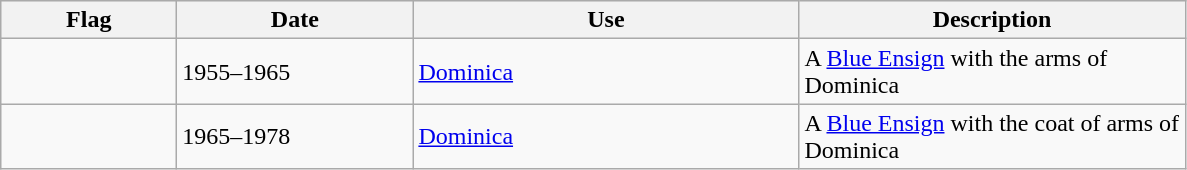<table class="wikitable">
<tr style="background:#efefef;">
<th style="width:110px;">Flag</th>
<th style="width:150px;">Date</th>
<th style="width:250px;">Use</th>
<th style="width:250px;">Description</th>
</tr>
<tr>
<td></td>
<td>1955–1965</td>
<td><a href='#'>Dominica</a></td>
<td>A <a href='#'>Blue Ensign</a> with the arms of Dominica</td>
</tr>
<tr>
<td></td>
<td>1965–1978</td>
<td><a href='#'>Dominica</a></td>
<td>A <a href='#'>Blue Ensign</a> with the coat of arms of Dominica</td>
</tr>
</table>
